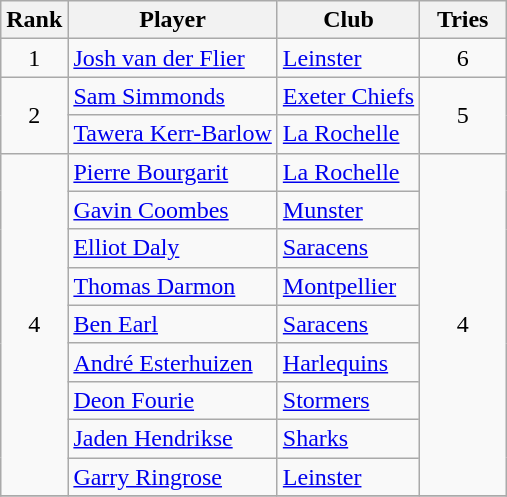<table class="wikitable" style="text-align:center">
<tr>
<th>Rank</th>
<th>Player</th>
<th>Club</th>
<th style="width:50px;">Tries</th>
</tr>
<tr>
<td>1</td>
<td align=left> <a href='#'>Josh van der Flier</a></td>
<td align=left> <a href='#'>Leinster</a></td>
<td>6</td>
</tr>
<tr>
<td rowspan=2>2</td>
<td align=left> <a href='#'>Sam Simmonds</a></td>
<td align=left> <a href='#'>Exeter Chiefs</a></td>
<td rowspan=2>5</td>
</tr>
<tr>
<td align=left> <a href='#'>Tawera Kerr-Barlow</a></td>
<td align=left> <a href='#'>La Rochelle</a></td>
</tr>
<tr>
<td rowspan=9>4</td>
<td align=left> <a href='#'>Pierre Bourgarit</a></td>
<td align=left> <a href='#'>La Rochelle</a></td>
<td rowspan=9>4</td>
</tr>
<tr>
<td align=left> <a href='#'>Gavin Coombes</a></td>
<td align=left> <a href='#'>Munster</a></td>
</tr>
<tr>
<td align=left> <a href='#'>Elliot Daly</a></td>
<td align=left> <a href='#'>Saracens</a></td>
</tr>
<tr>
<td align=left> <a href='#'>Thomas Darmon</a></td>
<td align=left> <a href='#'>Montpellier</a></td>
</tr>
<tr>
<td align=left> <a href='#'>Ben Earl</a></td>
<td align=left> <a href='#'>Saracens</a></td>
</tr>
<tr>
<td align=left> <a href='#'>André Esterhuizen</a></td>
<td align=left> <a href='#'>Harlequins</a></td>
</tr>
<tr>
<td align=left> <a href='#'>Deon Fourie</a></td>
<td align=left> <a href='#'>Stormers</a></td>
</tr>
<tr>
<td align=left> <a href='#'>Jaden Hendrikse</a></td>
<td align=left> <a href='#'>Sharks</a></td>
</tr>
<tr>
<td align=left> <a href='#'>Garry Ringrose</a></td>
<td align=left> <a href='#'>Leinster</a></td>
</tr>
<tr>
</tr>
</table>
